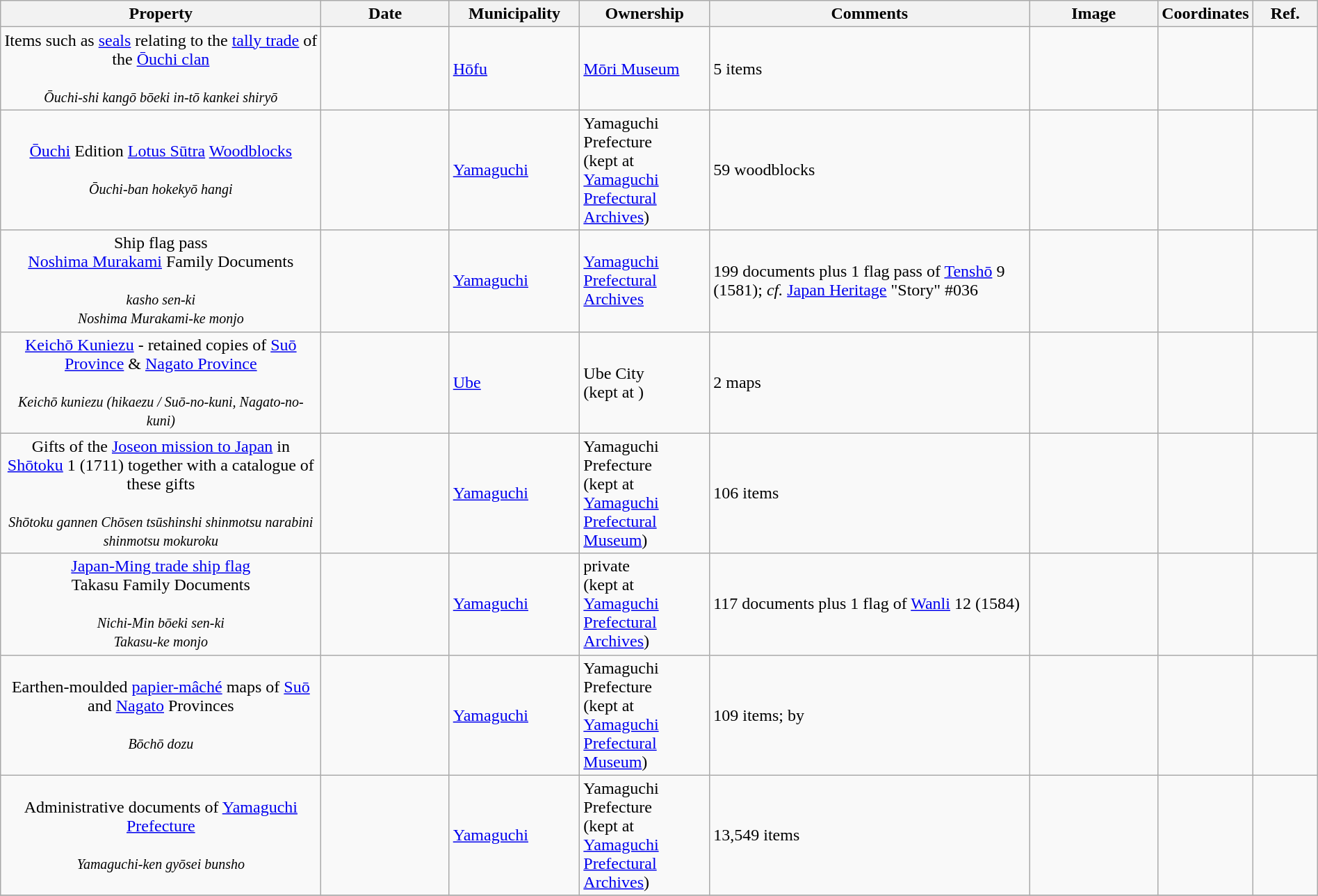<table class="wikitable sortable"  style="width:100%;">
<tr>
<th width="25%" align="left">Property</th>
<th width="10%" align="left" data-sort-type="number">Date</th>
<th width="10%" align="left">Municipality</th>
<th width="10%" align="left">Ownership</th>
<th width="25%" align="left" class="unsortable">Comments</th>
<th width="10%" align="left" class="unsortable">Image</th>
<th width="5%" align="left" class="unsortable">Coordinates</th>
<th width="5%" align="left" class="unsortable">Ref.</th>
</tr>
<tr>
<td align="center">Items such as <a href='#'>seals</a> relating to the <a href='#'>tally trade</a> of the <a href='#'>Ōuchi clan</a><br><br><small><em>Ōuchi-shi kangō bōeki in-tō kankei shiryō</em></small></td>
<td></td>
<td><a href='#'>Hōfu</a></td>
<td><a href='#'>Mōri Museum</a></td>
<td>5 items</td>
<td></td>
<td></td>
<td></td>
</tr>
<tr>
<td align="center"><a href='#'>Ōuchi</a> Edition <a href='#'>Lotus Sūtra</a> <a href='#'>Woodblocks</a><br><br><small><em>Ōuchi-ban hokekyō hangi</em></small></td>
<td></td>
<td><a href='#'>Yamaguchi</a></td>
<td>Yamaguchi Prefecture<br>(kept at <a href='#'>Yamaguchi Prefectural Archives</a>)</td>
<td>59 woodblocks</td>
<td></td>
<td></td>
<td></td>
</tr>
<tr>
<td align="center">Ship flag pass<br><a href='#'>Noshima Murakami</a> Family Documents<br><br><small><em>kasho sen-ki<br>Noshima Murakami-ke monjo</em></small></td>
<td></td>
<td><a href='#'>Yamaguchi</a></td>
<td><a href='#'>Yamaguchi Prefectural Archives</a></td>
<td>199 documents plus 1 flag pass of <a href='#'>Tenshō</a> 9 (1581); <em>cf.</em> <a href='#'>Japan Heritage</a> "Story" #036</td>
<td></td>
<td></td>
<td></td>
</tr>
<tr>
<td align="center"><a href='#'>Keichō Kuniezu</a> - retained copies of <a href='#'>Suō Province</a> & <a href='#'>Nagato Province</a><br><br><small><em>Keichō kuniezu (hikaezu / Suō-no-kuni, Nagato-no-kuni)</em></small></td>
<td></td>
<td><a href='#'>Ube</a></td>
<td>Ube City<br>(kept at )</td>
<td>2 maps</td>
<td></td>
<td></td>
<td></td>
</tr>
<tr>
<td align="center">Gifts of the <a href='#'>Joseon mission to Japan</a> in <a href='#'>Shōtoku</a> 1 (1711) together with a catalogue of these gifts<br><br><small><em>Shōtoku gannen Chōsen tsūshinshi shinmotsu narabini shinmotsu mokuroku</em></small></td>
<td></td>
<td><a href='#'>Yamaguchi</a></td>
<td>Yamaguchi Prefecture<br>(kept at <a href='#'>Yamaguchi Prefectural Museum</a>)</td>
<td>106 items</td>
<td></td>
<td></td>
<td></td>
</tr>
<tr>
<td align="center"><a href='#'>Japan-Ming trade ship flag</a><br>Takasu Family Documents<br><br><small><em>Nichi-Min bōeki sen-ki<br>Takasu-ke monjo</em></small></td>
<td></td>
<td><a href='#'>Yamaguchi</a></td>
<td>private<br>(kept at <a href='#'>Yamaguchi Prefectural Archives</a>)</td>
<td>117 documents plus 1 flag of <a href='#'>Wanli</a> 12 (1584)</td>
<td></td>
<td></td>
<td></td>
</tr>
<tr>
<td align="center">Earthen-moulded <a href='#'>papier-mâché</a> maps of <a href='#'>Suō</a> and <a href='#'>Nagato</a> Provinces<br><br><small><em>Bōchō dozu</em></small></td>
<td></td>
<td><a href='#'>Yamaguchi</a></td>
<td>Yamaguchi Prefecture<br>(kept at <a href='#'>Yamaguchi Prefectural Museum</a>)</td>
<td>109 items; by </td>
<td></td>
<td></td>
<td></td>
</tr>
<tr>
<td align="center">Administrative documents of <a href='#'>Yamaguchi Prefecture</a><br><br><small><em>Yamaguchi-ken gyōsei bunsho</em></small></td>
<td></td>
<td><a href='#'>Yamaguchi</a></td>
<td>Yamaguchi Prefecture<br>(kept at <a href='#'>Yamaguchi Prefectural Archives</a>)</td>
<td>13,549 items</td>
<td></td>
<td></td>
<td></td>
</tr>
<tr>
</tr>
</table>
